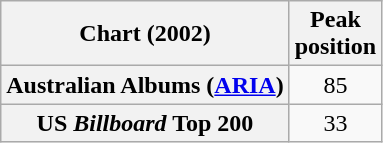<table class="wikitable sortable plainrowheaders" style="text-align:center">
<tr>
<th scope="col">Chart (2002)</th>
<th scope="col">Peak<br>position</th>
</tr>
<tr>
<th scope="row">Australian Albums (<a href='#'>ARIA</a>)</th>
<td>85</td>
</tr>
<tr>
<th scope="row">US <em>Billboard</em> Top 200</th>
<td>33</td>
</tr>
</table>
